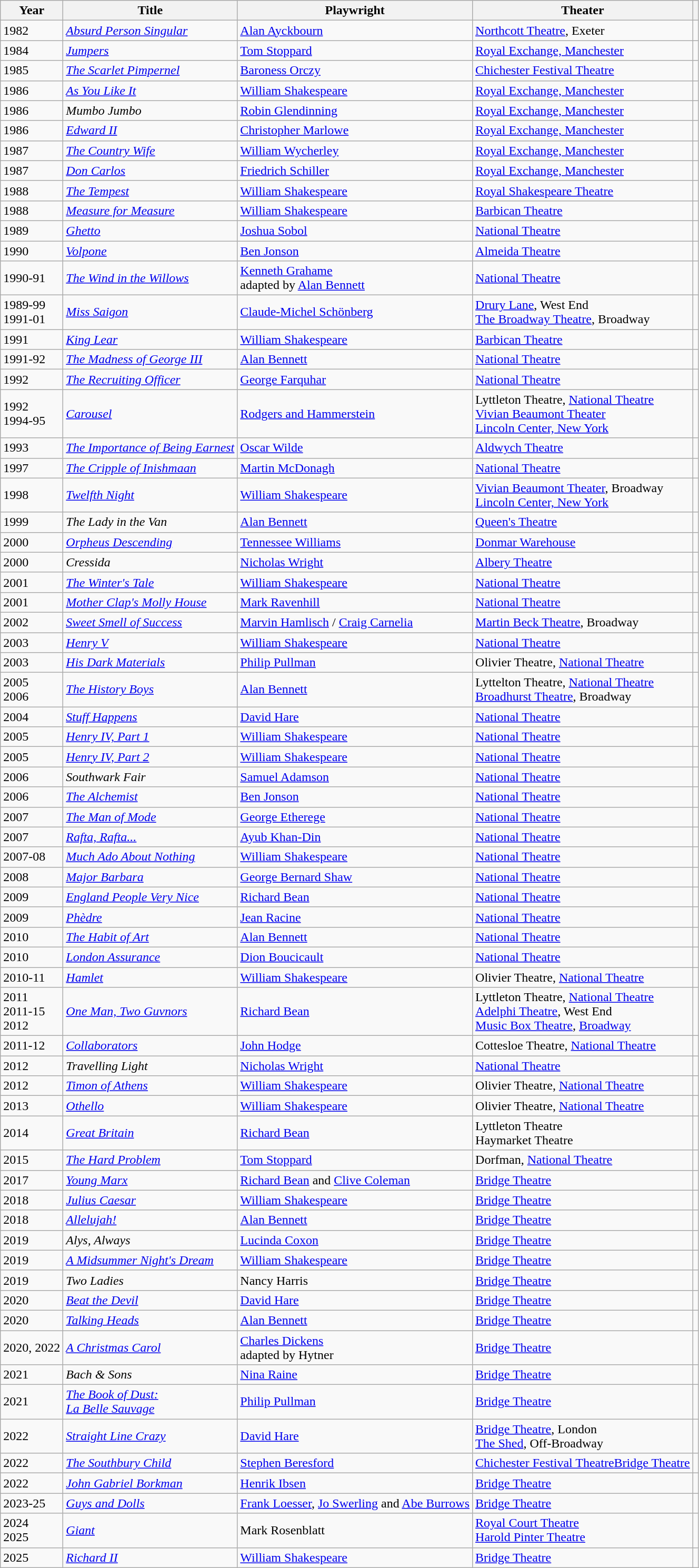<table class="wikitable">
<tr>
<th>Year</th>
<th>Title</th>
<th>Playwright</th>
<th>Theater</th>
<th></th>
</tr>
<tr>
<td>1982</td>
<td><em><a href='#'>Absurd Person Singular</a></em></td>
<td><a href='#'>Alan Ayckbourn</a></td>
<td><a href='#'>Northcott Theatre</a>, Exeter</td>
<td></td>
</tr>
<tr>
<td>1984</td>
<td><em><a href='#'>Jumpers</a></em></td>
<td><a href='#'>Tom Stoppard</a></td>
<td><a href='#'>Royal Exchange, Manchester</a></td>
<td></td>
</tr>
<tr>
<td>1985</td>
<td><em><a href='#'>The Scarlet Pimpernel</a></em></td>
<td><a href='#'>Baroness Orczy</a></td>
<td><a href='#'>Chichester Festival Theatre</a></td>
<td></td>
</tr>
<tr>
<td>1986</td>
<td><em><a href='#'>As You Like It</a></em></td>
<td><a href='#'>William Shakespeare</a></td>
<td><a href='#'>Royal Exchange, Manchester</a></td>
<td></td>
</tr>
<tr>
<td>1986</td>
<td><em>Mumbo Jumbo</em></td>
<td><a href='#'>Robin Glendinning</a></td>
<td><a href='#'>Royal Exchange, Manchester</a></td>
<td></td>
</tr>
<tr>
<td>1986</td>
<td><em><a href='#'>Edward II</a></em></td>
<td><a href='#'>Christopher Marlowe</a></td>
<td><a href='#'>Royal Exchange, Manchester</a></td>
<td></td>
</tr>
<tr>
<td>1987</td>
<td><em><a href='#'>The Country Wife</a></em></td>
<td><a href='#'>William Wycherley</a></td>
<td><a href='#'>Royal Exchange, Manchester</a></td>
<td></td>
</tr>
<tr>
<td>1987</td>
<td><em><a href='#'>Don Carlos</a></em></td>
<td><a href='#'>Friedrich Schiller</a></td>
<td><a href='#'>Royal Exchange, Manchester</a></td>
<td></td>
</tr>
<tr>
<td>1988</td>
<td><em><a href='#'>The Tempest</a></em></td>
<td><a href='#'>William Shakespeare</a></td>
<td><a href='#'>Royal Shakespeare Theatre</a></td>
<td></td>
</tr>
<tr>
<td>1988</td>
<td><em><a href='#'>Measure for Measure</a></em></td>
<td><a href='#'>William Shakespeare</a></td>
<td><a href='#'>Barbican Theatre</a></td>
<td></td>
</tr>
<tr>
<td>1989</td>
<td><em><a href='#'>Ghetto</a></em></td>
<td><a href='#'>Joshua Sobol</a></td>
<td><a href='#'>National Theatre</a></td>
<td></td>
</tr>
<tr>
<td>1990</td>
<td><em><a href='#'>Volpone</a></em></td>
<td><a href='#'>Ben Jonson</a></td>
<td><a href='#'>Almeida Theatre</a></td>
<td></td>
</tr>
<tr>
<td>1990-91</td>
<td><em><a href='#'>The Wind in the Willows</a></em></td>
<td><a href='#'>Kenneth Grahame</a> <br>adapted by <a href='#'>Alan Bennett</a></td>
<td><a href='#'>National Theatre</a></td>
<td></td>
</tr>
<tr>
<td>1989-99 <br> 1991-01</td>
<td><em><a href='#'>Miss Saigon</a></em></td>
<td><a href='#'>Claude-Michel Schönberg</a></td>
<td><a href='#'>Drury Lane</a>, West End <br> <a href='#'>The Broadway Theatre</a>, Broadway</td>
<td></td>
</tr>
<tr>
<td>1991</td>
<td><em><a href='#'>King Lear</a></em></td>
<td><a href='#'>William Shakespeare</a></td>
<td><a href='#'>Barbican Theatre</a></td>
<td></td>
</tr>
<tr>
<td>1991-92</td>
<td><em><a href='#'>The Madness of George III</a></em></td>
<td><a href='#'>Alan Bennett</a></td>
<td><a href='#'>National Theatre</a></td>
<td></td>
</tr>
<tr>
<td>1992</td>
<td><em><a href='#'>The Recruiting Officer</a></em></td>
<td><a href='#'>George Farquhar</a></td>
<td><a href='#'>National Theatre</a></td>
<td></td>
</tr>
<tr>
<td>1992 <br> 1994-95 <br></td>
<td><em><a href='#'>Carousel</a></em></td>
<td><a href='#'>Rodgers and Hammerstein</a></td>
<td>Lyttleton Theatre, <a href='#'>National Theatre</a> <br> <a href='#'>Vivian Beaumont Theater</a> <br> <a href='#'>Lincoln Center, New York</a></td>
<td></td>
</tr>
<tr>
<td>1993</td>
<td><em><a href='#'>The Importance of Being Earnest</a></em></td>
<td><a href='#'>Oscar Wilde</a></td>
<td><a href='#'>Aldwych Theatre</a></td>
<td></td>
</tr>
<tr>
<td>1997</td>
<td><em><a href='#'>The Cripple of Inishmaan</a></em></td>
<td><a href='#'>Martin McDonagh</a></td>
<td><a href='#'>National Theatre</a></td>
<td></td>
</tr>
<tr>
<td>1998</td>
<td><em><a href='#'>Twelfth Night</a></em></td>
<td><a href='#'>William Shakespeare</a></td>
<td><a href='#'>Vivian Beaumont Theater</a>, Broadway <br> <a href='#'>Lincoln Center, New York</a></td>
<td></td>
</tr>
<tr>
<td>1999</td>
<td><em>The Lady in the Van</em></td>
<td><a href='#'>Alan Bennett</a></td>
<td><a href='#'>Queen's Theatre</a></td>
<td></td>
</tr>
<tr>
<td>2000</td>
<td><em><a href='#'>Orpheus Descending</a></em></td>
<td><a href='#'>Tennessee Williams</a></td>
<td><a href='#'>Donmar Warehouse</a></td>
<td></td>
</tr>
<tr>
<td>2000</td>
<td><em>Cressida</em></td>
<td><a href='#'>Nicholas Wright</a></td>
<td><a href='#'>Albery Theatre</a></td>
<td></td>
</tr>
<tr>
<td>2001</td>
<td><em><a href='#'>The Winter's Tale</a></em></td>
<td><a href='#'>William Shakespeare</a></td>
<td><a href='#'>National Theatre</a></td>
<td></td>
</tr>
<tr>
<td>2001</td>
<td><em><a href='#'>Mother Clap's Molly House</a></em></td>
<td><a href='#'>Mark Ravenhill</a></td>
<td><a href='#'>National Theatre</a></td>
<td></td>
</tr>
<tr>
<td>2002</td>
<td><em><a href='#'>Sweet Smell of Success</a></em></td>
<td><a href='#'>Marvin Hamlisch</a> / <a href='#'>Craig Carnelia</a></td>
<td><a href='#'>Martin Beck Theatre</a>, Broadway</td>
<td></td>
</tr>
<tr>
<td>2003</td>
<td><em><a href='#'>Henry V</a></em></td>
<td><a href='#'>William Shakespeare</a></td>
<td><a href='#'>National Theatre</a></td>
<td></td>
</tr>
<tr>
<td>2003</td>
<td><em><a href='#'>His Dark Materials</a></em></td>
<td><a href='#'>Philip Pullman</a></td>
<td>Olivier Theatre, <a href='#'>National Theatre</a></td>
<td></td>
</tr>
<tr>
<td>2005 <br> 2006</td>
<td><em><a href='#'>The History Boys</a></em></td>
<td><a href='#'>Alan Bennett</a></td>
<td>Lyttelton Theatre, <a href='#'>National Theatre</a> <br> <a href='#'>Broadhurst Theatre</a>, Broadway</td>
<td></td>
</tr>
<tr>
<td>2004</td>
<td><em><a href='#'>Stuff Happens</a></em></td>
<td><a href='#'>David Hare</a></td>
<td><a href='#'>National Theatre</a></td>
<td></td>
</tr>
<tr>
<td>2005</td>
<td><em><a href='#'>Henry IV, Part 1</a></em></td>
<td><a href='#'>William Shakespeare</a></td>
<td><a href='#'>National Theatre</a></td>
<td></td>
</tr>
<tr>
<td>2005</td>
<td><em><a href='#'>Henry IV, Part 2</a></em></td>
<td><a href='#'>William Shakespeare</a></td>
<td><a href='#'>National Theatre</a></td>
<td></td>
</tr>
<tr>
<td>2006</td>
<td><em>Southwark Fair</em></td>
<td><a href='#'>Samuel Adamson</a></td>
<td><a href='#'>National Theatre</a></td>
<td></td>
</tr>
<tr>
<td>2006</td>
<td><em><a href='#'>The Alchemist</a></em></td>
<td><a href='#'>Ben Jonson</a></td>
<td><a href='#'>National Theatre</a></td>
<td></td>
</tr>
<tr>
<td>2007</td>
<td><em><a href='#'>The Man of Mode</a></em></td>
<td><a href='#'>George Etherege</a></td>
<td><a href='#'>National Theatre</a></td>
<td></td>
</tr>
<tr>
<td>2007</td>
<td><em><a href='#'>Rafta, Rafta...</a></em></td>
<td><a href='#'>Ayub Khan-Din</a></td>
<td><a href='#'>National Theatre</a></td>
<td></td>
</tr>
<tr>
<td>2007-08</td>
<td><em><a href='#'>Much Ado About Nothing</a></em></td>
<td><a href='#'>William Shakespeare</a></td>
<td><a href='#'>National Theatre</a></td>
<td></td>
</tr>
<tr>
<td>2008</td>
<td><em><a href='#'>Major Barbara</a></em></td>
<td><a href='#'>George Bernard Shaw</a></td>
<td><a href='#'>National Theatre</a></td>
<td></td>
</tr>
<tr>
<td>2009</td>
<td><em><a href='#'>England People Very Nice</a></em></td>
<td><a href='#'>Richard Bean</a></td>
<td><a href='#'>National Theatre</a></td>
<td></td>
</tr>
<tr>
<td>2009</td>
<td><em><a href='#'>Phèdre</a></em></td>
<td><a href='#'>Jean Racine</a></td>
<td><a href='#'>National Theatre</a></td>
<td></td>
</tr>
<tr>
<td>2010</td>
<td><em><a href='#'>The Habit of Art</a></em></td>
<td><a href='#'>Alan Bennett</a></td>
<td><a href='#'>National Theatre</a></td>
<td></td>
</tr>
<tr>
<td>2010</td>
<td><em><a href='#'>London Assurance</a></em></td>
<td><a href='#'>Dion Boucicault</a></td>
<td><a href='#'>National Theatre</a></td>
<td></td>
</tr>
<tr>
<td>2010-11</td>
<td><em><a href='#'>Hamlet</a></em></td>
<td><a href='#'>William Shakespeare</a></td>
<td>Olivier Theatre, <a href='#'>National Theatre</a></td>
<td></td>
</tr>
<tr>
<td>2011 <br> 2011-15 <br> 2012</td>
<td><em><a href='#'>One Man, Two Guvnors</a></em></td>
<td><a href='#'>Richard Bean</a></td>
<td>Lyttleton Theatre, <a href='#'>National Theatre</a> <br> <a href='#'>Adelphi Theatre</a>, West End <br> <a href='#'>Music Box Theatre</a>, <a href='#'>Broadway</a></td>
<td></td>
</tr>
<tr>
<td>2011-12</td>
<td><em><a href='#'>Collaborators</a></em></td>
<td><a href='#'>John Hodge</a></td>
<td>Cottesloe Theatre, <a href='#'>National Theatre</a></td>
</tr>
<tr>
<td>2012</td>
<td><em>Travelling Light</em></td>
<td><a href='#'>Nicholas Wright</a></td>
<td><a href='#'>National Theatre</a></td>
<td></td>
</tr>
<tr>
<td>2012</td>
<td><em><a href='#'>Timon of Athens</a></em></td>
<td><a href='#'>William Shakespeare</a></td>
<td>Olivier Theatre, <a href='#'>National Theatre</a></td>
<td></td>
</tr>
<tr>
<td>2013</td>
<td><em><a href='#'>Othello</a></em></td>
<td><a href='#'>William Shakespeare</a></td>
<td>Olivier Theatre, <a href='#'>National Theatre</a></td>
<td></td>
</tr>
<tr>
<td>2014</td>
<td><em><a href='#'>Great Britain</a></em></td>
<td><a href='#'>Richard Bean</a></td>
<td>Lyttleton Theatre <br> Haymarket Theatre</td>
<td></td>
</tr>
<tr>
<td>2015</td>
<td><em><a href='#'>The Hard Problem</a></em></td>
<td><a href='#'>Tom Stoppard</a></td>
<td>Dorfman, <a href='#'>National Theatre</a></td>
<td></td>
</tr>
<tr>
<td>2017</td>
<td><em><a href='#'>Young Marx</a></em></td>
<td><a href='#'>Richard Bean</a> and <a href='#'>Clive Coleman</a></td>
<td><a href='#'>Bridge Theatre</a></td>
<td></td>
</tr>
<tr>
<td>2018</td>
<td><a href='#'><em>Julius Caesar</em></a></td>
<td><a href='#'>William Shakespeare</a></td>
<td><a href='#'>Bridge Theatre</a></td>
<td></td>
</tr>
<tr>
<td>2018</td>
<td><em><a href='#'>Allelujah!</a></em></td>
<td><a href='#'>Alan Bennett</a></td>
<td><a href='#'>Bridge Theatre</a></td>
<td></td>
</tr>
<tr>
<td>2019</td>
<td><em>Alys, Always</em></td>
<td><a href='#'>Lucinda Coxon</a></td>
<td><a href='#'>Bridge Theatre</a></td>
<td></td>
</tr>
<tr>
<td>2019</td>
<td><em><a href='#'>A Midsummer Night's Dream</a></em></td>
<td><a href='#'>William Shakespeare</a></td>
<td><a href='#'>Bridge Theatre</a></td>
<td></td>
</tr>
<tr>
<td>2019</td>
<td><em>Two Ladies</em></td>
<td>Nancy Harris</td>
<td><a href='#'>Bridge Theatre</a></td>
<td></td>
</tr>
<tr>
<td>2020</td>
<td><em><a href='#'>Beat the Devil</a></em></td>
<td><a href='#'>David Hare</a></td>
<td><a href='#'>Bridge Theatre</a></td>
<td></td>
</tr>
<tr>
<td>2020</td>
<td><a href='#'><em>Talking Heads</em></a></td>
<td><a href='#'>Alan Bennett</a></td>
<td><a href='#'>Bridge Theatre</a></td>
<td></td>
</tr>
<tr>
<td>2020, 2022</td>
<td><em><a href='#'>A Christmas Carol</a></em></td>
<td><a href='#'>Charles Dickens</a><br>adapted by Hytner</td>
<td><a href='#'>Bridge Theatre</a></td>
<td></td>
</tr>
<tr>
<td>2021</td>
<td><em>Bach & Sons</em></td>
<td><a href='#'>Nina Raine</a></td>
<td><a href='#'>Bridge Theatre</a></td>
<td></td>
</tr>
<tr>
<td>2021</td>
<td><a href='#'><em>The Book of Dust:</em> <br> <em>La Belle Sauvage</em></a></td>
<td><a href='#'>Philip Pullman</a></td>
<td><a href='#'>Bridge Theatre</a></td>
<td></td>
</tr>
<tr>
<td>2022</td>
<td><em><a href='#'>Straight Line Crazy</a></em></td>
<td><a href='#'>David Hare</a></td>
<td><a href='#'>Bridge Theatre</a>, London <br><a href='#'>The Shed</a>, Off-Broadway</td>
<td> <br></td>
</tr>
<tr>
<td>2022</td>
<td><em><a href='#'>The Southbury Child</a></em></td>
<td><a href='#'>Stephen Beresford</a></td>
<td><a href='#'>Chichester Festival Theatre</a><a href='#'>Bridge Theatre</a></td>
<td></td>
</tr>
<tr>
<td>2022</td>
<td><em><a href='#'>John Gabriel Borkman</a></em></td>
<td><a href='#'>Henrik Ibsen</a></td>
<td><a href='#'>Bridge Theatre</a></td>
<td></td>
</tr>
<tr>
<td>2023-25</td>
<td><em><a href='#'>Guys and Dolls</a></em></td>
<td><a href='#'>Frank Loesser</a>, <a href='#'>Jo Swerling</a> and <a href='#'>Abe Burrows</a></td>
<td><a href='#'>Bridge Theatre</a></td>
<td></td>
</tr>
<tr>
<td>2024<br>2025</td>
<td><em><a href='#'>Giant</a></em></td>
<td>Mark Rosenblatt</td>
<td><a href='#'>Royal Court Theatre</a><br><a href='#'>Harold Pinter Theatre</a></td>
<td></td>
</tr>
<tr>
<td>2025</td>
<td><a href='#'><em>Richard II</em></a></td>
<td><a href='#'>William Shakespeare</a></td>
<td><a href='#'>Bridge Theatre</a></td>
<td></td>
</tr>
</table>
